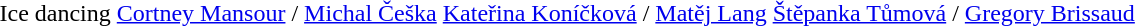<table>
<tr>
<td>Ice dancing</td>
<td><a href='#'>Cortney Mansour</a> / <a href='#'>Michal Češka</a></td>
<td><a href='#'>Kateřina Koníčková</a> / <a href='#'>Matěj Lang</a></td>
<td><a href='#'>Štěpanka Tůmová</a> / <a href='#'>Gregory Brissaud</a></td>
</tr>
</table>
